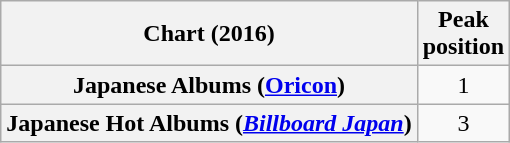<table class="wikitable sortable plainrowheaders" style="text-align:center">
<tr>
<th scope="col">Chart (2016)</th>
<th scope="col">Peak<br>position</th>
</tr>
<tr>
<th scope="row">Japanese Albums (<a href='#'>Oricon</a>)</th>
<td>1</td>
</tr>
<tr>
<th scope="row">Japanese Hot Albums (<em><a href='#'>Billboard Japan</a></em>)</th>
<td>3</td>
</tr>
</table>
